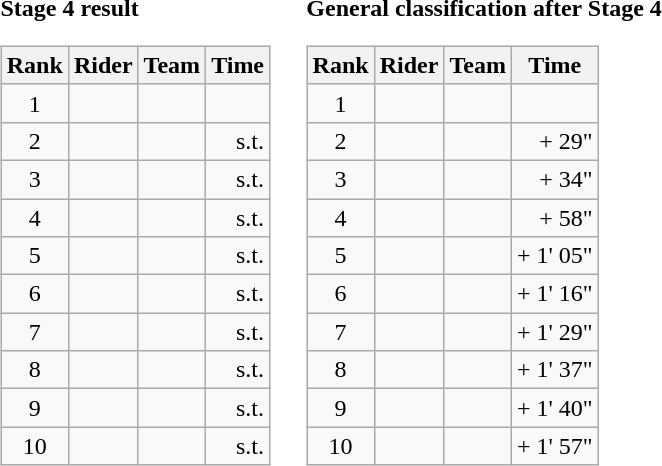<table>
<tr>
<td><strong>Stage 4 result</strong><br><table class="wikitable">
<tr>
<th scope="col">Rank</th>
<th scope="col">Rider</th>
<th scope="col">Team</th>
<th scope="col">Time</th>
</tr>
<tr>
<td style="text-align:center;">1</td>
<td></td>
<td></td>
<td style="text-align:right;"></td>
</tr>
<tr>
<td style="text-align:center;">2</td>
<td></td>
<td></td>
<td style="text-align:right;">s.t.</td>
</tr>
<tr>
<td style="text-align:center;">3</td>
<td></td>
<td></td>
<td style="text-align:right;">s.t.</td>
</tr>
<tr>
<td style="text-align:center;">4</td>
<td></td>
<td></td>
<td style="text-align:right;">s.t.</td>
</tr>
<tr>
<td style="text-align:center;">5</td>
<td></td>
<td></td>
<td style="text-align:right;">s.t.</td>
</tr>
<tr>
<td style="text-align:center;">6</td>
<td></td>
<td></td>
<td style="text-align:right;">s.t.</td>
</tr>
<tr>
<td style="text-align:center;">7</td>
<td></td>
<td></td>
<td style="text-align:right;">s.t.</td>
</tr>
<tr>
<td style="text-align:center;">8</td>
<td></td>
<td></td>
<td style="text-align:right;">s.t.</td>
</tr>
<tr>
<td style="text-align:center;">9</td>
<td></td>
<td></td>
<td style="text-align:right;">s.t.</td>
</tr>
<tr>
<td style="text-align:center;">10</td>
<td></td>
<td></td>
<td style="text-align:right;">s.t.</td>
</tr>
</table>
</td>
<td></td>
<td><strong>General classification after Stage 4</strong><br><table class="wikitable">
<tr>
<th scope="col">Rank</th>
<th scope="col">Rider</th>
<th scope="col">Team</th>
<th scope="col">Time</th>
</tr>
<tr>
<td style="text-align:center;">1</td>
<td></td>
<td></td>
<td style="text-align:right;"></td>
</tr>
<tr>
<td style="text-align:center;">2</td>
<td></td>
<td></td>
<td style="text-align:right;">+ 29"</td>
</tr>
<tr>
<td style="text-align:center;">3</td>
<td></td>
<td></td>
<td style="text-align:right;">+ 34"</td>
</tr>
<tr>
<td style="text-align:center;">4</td>
<td></td>
<td></td>
<td style="text-align:right;">+ 58"</td>
</tr>
<tr>
<td style="text-align:center;">5</td>
<td></td>
<td></td>
<td style="text-align:right;">+ 1' 05"</td>
</tr>
<tr>
<td style="text-align:center;">6</td>
<td></td>
<td></td>
<td style="text-align:right;">+ 1' 16"</td>
</tr>
<tr>
<td style="text-align:center;">7</td>
<td></td>
<td></td>
<td style="text-align:right;">+ 1' 29"</td>
</tr>
<tr>
<td style="text-align:center;">8</td>
<td></td>
<td></td>
<td style="text-align:right;">+ 1' 37"</td>
</tr>
<tr>
<td style="text-align:center;">9</td>
<td></td>
<td></td>
<td style="text-align:right;">+ 1' 40"</td>
</tr>
<tr>
<td style="text-align:center;">10</td>
<td></td>
<td></td>
<td style="text-align:right;">+ 1' 57"</td>
</tr>
</table>
</td>
</tr>
</table>
